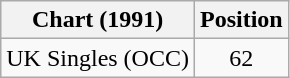<table class="wikitable">
<tr>
<th>Chart (1991)</th>
<th>Position</th>
</tr>
<tr>
<td>UK Singles (OCC)</td>
<td align="center">62</td>
</tr>
</table>
